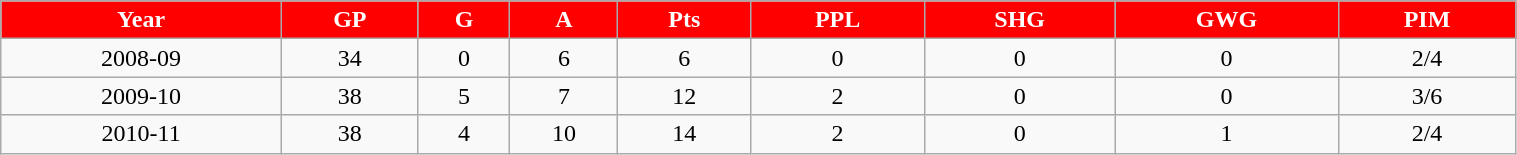<table class="wikitable" width="80%">
<tr align="center"  style=" background:red;color:#FFFFFF;">
<td><strong>Year</strong></td>
<td><strong>GP</strong></td>
<td><strong>G</strong></td>
<td><strong>A</strong></td>
<td><strong>Pts</strong></td>
<td><strong>PPL</strong></td>
<td><strong>SHG</strong></td>
<td><strong>GWG</strong></td>
<td><strong>PIM</strong></td>
</tr>
<tr align="center" bgcolor="">
<td>2008-09</td>
<td>34</td>
<td>0</td>
<td>6</td>
<td>6</td>
<td>0</td>
<td>0</td>
<td>0</td>
<td>2/4</td>
</tr>
<tr align="center" bgcolor="">
<td>2009-10</td>
<td>38</td>
<td>5</td>
<td>7</td>
<td>12</td>
<td>2</td>
<td>0</td>
<td>0</td>
<td>3/6</td>
</tr>
<tr align="center" bgcolor="">
<td>2010-11</td>
<td>38</td>
<td>4</td>
<td>10</td>
<td>14</td>
<td>2</td>
<td>0</td>
<td>1</td>
<td>2/4</td>
</tr>
</table>
